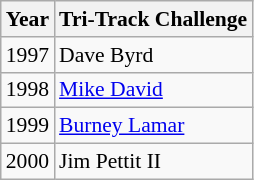<table class="wikitable" style="font-size:90%;">
<tr>
<th>Year</th>
<th>Tri-Track Challenge</th>
</tr>
<tr>
<td>1997</td>
<td>Dave Byrd</td>
</tr>
<tr>
<td>1998</td>
<td><a href='#'>Mike David</a></td>
</tr>
<tr>
<td>1999</td>
<td><a href='#'>Burney Lamar</a></td>
</tr>
<tr>
<td>2000</td>
<td>Jim Pettit II</td>
</tr>
</table>
